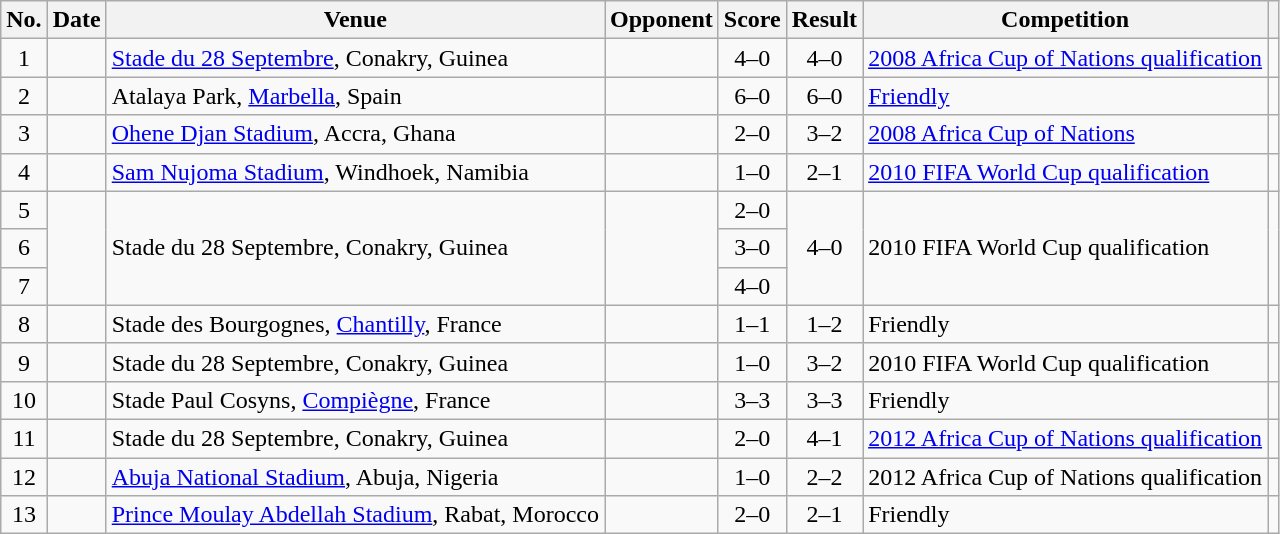<table class="wikitable sortable">
<tr>
<th scope="col">No.</th>
<th scope="col">Date</th>
<th scope="col">Venue</th>
<th scope="col">Opponent</th>
<th scope="col">Score</th>
<th scope="col">Result</th>
<th scope="col">Competition</th>
<th scope="col" class="unsortable"></th>
</tr>
<tr>
<td align=center>1</td>
<td></td>
<td><a href='#'>Stade du 28 Septembre</a>, Conakry, Guinea</td>
<td></td>
<td align=center>4–0</td>
<td align=center>4–0</td>
<td><a href='#'>2008 Africa Cup of Nations qualification</a></td>
<td></td>
</tr>
<tr>
<td align=center>2</td>
<td></td>
<td>Atalaya Park, <a href='#'>Marbella</a>, Spain</td>
<td></td>
<td align=center>6–0</td>
<td align=center>6–0</td>
<td><a href='#'>Friendly</a></td>
<td></td>
</tr>
<tr>
<td align=center>3</td>
<td></td>
<td><a href='#'>Ohene Djan Stadium</a>, Accra, Ghana</td>
<td></td>
<td align=center>2–0</td>
<td align=center>3–2</td>
<td><a href='#'>2008 Africa Cup of Nations</a></td>
<td></td>
</tr>
<tr>
<td align=center>4</td>
<td></td>
<td><a href='#'>Sam Nujoma Stadium</a>, Windhoek, Namibia</td>
<td></td>
<td align=center>1–0</td>
<td align=center>2–1</td>
<td><a href='#'>2010 FIFA World Cup qualification</a></td>
<td></td>
</tr>
<tr>
<td align=center>5</td>
<td rowspan="3"></td>
<td rowspan="3">Stade du 28 Septembre, Conakry, Guinea</td>
<td rowspan="3"></td>
<td align=center>2–0</td>
<td align=center rowspan="3">4–0</td>
<td rowspan="3">2010 FIFA World Cup qualification</td>
<td rowspan="3"></td>
</tr>
<tr>
<td align=center>6</td>
<td align=center>3–0</td>
</tr>
<tr>
<td align=center>7</td>
<td align=center>4–0</td>
</tr>
<tr>
<td align=center>8</td>
<td></td>
<td>Stade des Bourgognes, <a href='#'>Chantilly</a>, France</td>
<td></td>
<td align=center>1–1</td>
<td align=center>1–2</td>
<td>Friendly</td>
<td></td>
</tr>
<tr>
<td align=center>9</td>
<td></td>
<td>Stade du 28 Septembre, Conakry, Guinea</td>
<td></td>
<td align=center>1–0</td>
<td align=center>3–2</td>
<td>2010 FIFA World Cup qualification</td>
<td></td>
</tr>
<tr>
<td align=center>10</td>
<td></td>
<td>Stade Paul Cosyns, <a href='#'>Compiègne</a>, France</td>
<td></td>
<td align=center>3–3</td>
<td align=center>3–3</td>
<td>Friendly</td>
<td></td>
</tr>
<tr>
<td align=center>11</td>
<td></td>
<td>Stade du 28 Septembre, Conakry, Guinea</td>
<td></td>
<td align=center>2–0</td>
<td align=center>4–1</td>
<td><a href='#'>2012 Africa Cup of Nations qualification</a></td>
<td></td>
</tr>
<tr>
<td align=center>12</td>
<td></td>
<td><a href='#'>Abuja National Stadium</a>, Abuja, Nigeria</td>
<td></td>
<td align=center>1–0</td>
<td align=center>2–2</td>
<td>2012 Africa Cup of Nations qualification</td>
<td></td>
</tr>
<tr>
<td align=center>13</td>
<td></td>
<td><a href='#'>Prince Moulay Abdellah Stadium</a>, Rabat, Morocco</td>
<td></td>
<td align=center>2–0</td>
<td align=center>2–1</td>
<td>Friendly</td>
<td></td>
</tr>
</table>
